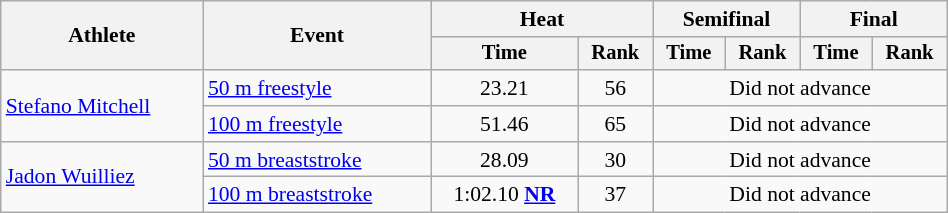<table class="wikitable" style="text-align:center; font-size:90%; width:50%;">
<tr>
<th rowspan="2">Athlete</th>
<th rowspan="2">Event</th>
<th colspan="2">Heat</th>
<th colspan="2">Semifinal</th>
<th colspan="2">Final</th>
</tr>
<tr style="font-size:95%">
<th>Time</th>
<th>Rank</th>
<th>Time</th>
<th>Rank</th>
<th>Time</th>
<th>Rank</th>
</tr>
<tr>
<td align=left rowspan=2><a href='#'>Stefano Mitchell</a></td>
<td align=left><a href='#'>50 m freestyle</a></td>
<td>23.21</td>
<td>56</td>
<td colspan=4>Did not advance</td>
</tr>
<tr>
<td align=left><a href='#'>100 m freestyle</a></td>
<td>51.46</td>
<td>65</td>
<td colspan=4>Did not advance</td>
</tr>
<tr>
<td align=left rowspan=2><a href='#'>Jadon Wuilliez</a></td>
<td align=left><a href='#'>50 m breaststroke</a></td>
<td>28.09</td>
<td>30</td>
<td colspan=4>Did not advance</td>
</tr>
<tr>
<td align=left><a href='#'>100 m breaststroke</a></td>
<td>1:02.10 <strong><a href='#'>NR</a></strong></td>
<td>37</td>
<td colspan=4>Did not advance</td>
</tr>
</table>
